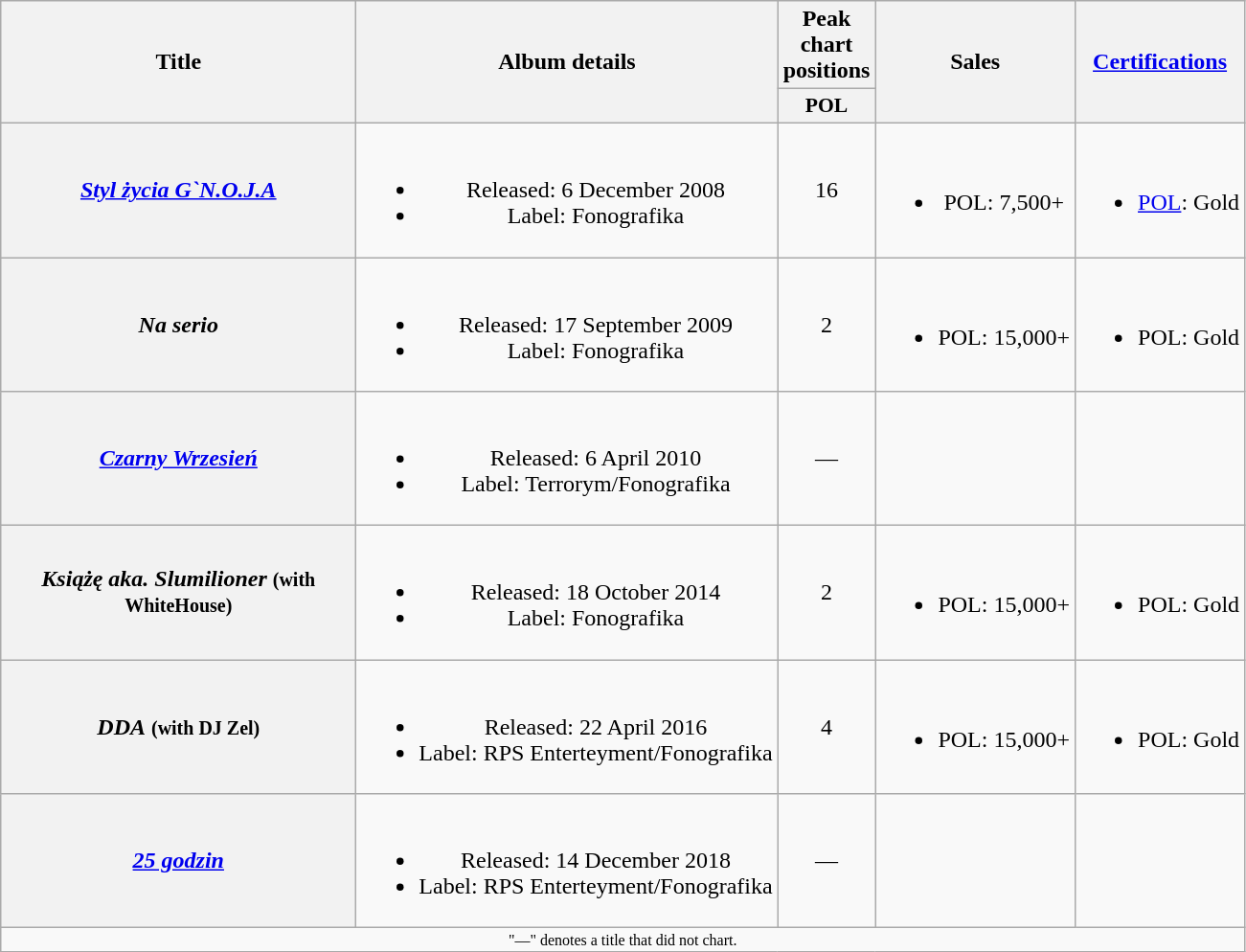<table class="wikitable plainrowheaders" style="text-align:center;">
<tr>
<th scope="col" rowspan="2" style="width:15em;">Title</th>
<th scope="col" rowspan="2">Album details</th>
<th scope="col" colspan="1">Peak chart positions</th>
<th scope="col" rowspan="2">Sales</th>
<th scope="col" rowspan="2"><a href='#'>Certifications</a></th>
</tr>
<tr>
<th scope="col" style="width:3em;font-size:90%;">POL<br></th>
</tr>
<tr>
<th scope="row"><em><a href='#'>Styl życia G`N.O.J.A</a></em></th>
<td><br><ul><li>Released: 6 December 2008</li><li>Label: Fonografika</li></ul></td>
<td>16</td>
<td><br><ul><li>POL: 7,500+</li></ul></td>
<td><br><ul><li><a href='#'>POL</a>: Gold</li></ul></td>
</tr>
<tr>
<th scope="row"><em>Na serio</em></th>
<td><br><ul><li>Released: 17 September 2009</li><li>Label: Fonografika</li></ul></td>
<td>2</td>
<td><br><ul><li>POL: 15,000+</li></ul></td>
<td><br><ul><li>POL: Gold</li></ul></td>
</tr>
<tr>
<th scope="row"><em><a href='#'>Czarny Wrzesień</a></em></th>
<td><br><ul><li>Released: 6 April 2010</li><li>Label: Terrorym/Fonografika</li></ul></td>
<td>—</td>
<td></td>
<td></td>
</tr>
<tr>
<th scope="row"><em>Książę aka. Slumilioner</em> <small>(with WhiteHouse)</small></th>
<td><br><ul><li>Released: 18 October 2014</li><li>Label: Fonografika</li></ul></td>
<td>2</td>
<td><br><ul><li>POL: 15,000+</li></ul></td>
<td><br><ul><li>POL: Gold</li></ul></td>
</tr>
<tr>
<th scope="row"><em>DDA</em> <small>(with DJ Zel)</small></th>
<td><br><ul><li>Released: 22 April 2016</li><li>Label: RPS Enterteyment/Fonografika</li></ul></td>
<td>4</td>
<td><br><ul><li>POL: 15,000+</li></ul></td>
<td><br><ul><li>POL: Gold</li></ul></td>
</tr>
<tr>
<th scope="row"><em><a href='#'>25 godzin</a></em></th>
<td><br><ul><li>Released: 14 December 2018</li><li>Label: RPS Enterteyment/Fonografika</li></ul></td>
<td>—</td>
<td></td>
<td></td>
</tr>
<tr>
<td colspan=10 style=font-size:8pt;>"—" denotes a title that did not chart.</td>
</tr>
</table>
